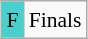<table class="wikitable" style="margin:0.5em auto; font-size:90%; line-height:1.25em;">
<tr>
<td bgcolor="#48D1CC" align=center>F</td>
<td>Finals</td>
</tr>
</table>
